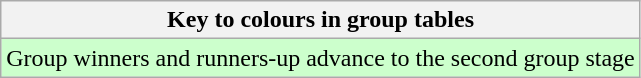<table class="wikitable">
<tr>
<th>Key to colours in group tables</th>
</tr>
<tr style="background:#cfc;">
<td>Group winners and runners-up advance to the second group stage</td>
</tr>
</table>
